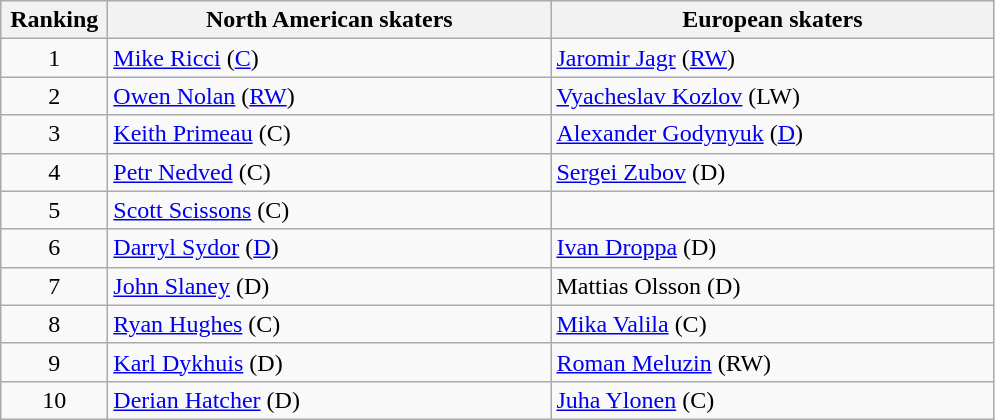<table class="wikitable">
<tr>
<th style="width:4em;">Ranking</th>
<th style="width:18em;">North American skaters</th>
<th style="width:18em;">European skaters</th>
</tr>
<tr>
<td style="text-align:center;">1</td>
<td> <a href='#'>Mike Ricci</a> (<a href='#'>C</a>)</td>
<td> <a href='#'>Jaromir Jagr</a> (<a href='#'>RW</a>)</td>
</tr>
<tr>
<td style="text-align:center;">2</td>
<td> <a href='#'>Owen Nolan</a> (<a href='#'>RW</a>)</td>
<td> <a href='#'>Vyacheslav Kozlov</a> (LW)</td>
</tr>
<tr>
<td style="text-align:center;">3</td>
<td> <a href='#'>Keith Primeau</a> (C)</td>
<td> <a href='#'>Alexander Godynyuk</a> (<a href='#'>D</a>)</td>
</tr>
<tr>
<td style="text-align:center;">4</td>
<td> <a href='#'>Petr Nedved</a> (C)</td>
<td> <a href='#'>Sergei Zubov</a> (D)</td>
</tr>
<tr>
<td style="text-align:center;">5</td>
<td> <a href='#'>Scott Scissons</a> (C)</td>
<td></td>
</tr>
<tr>
<td style="text-align:center;">6</td>
<td> <a href='#'>Darryl Sydor</a> (<a href='#'>D</a>)</td>
<td> <a href='#'>Ivan Droppa</a> (D)</td>
</tr>
<tr>
<td style="text-align:center;">7</td>
<td> <a href='#'>John Slaney</a> (D)</td>
<td> Mattias Olsson (D)</td>
</tr>
<tr>
<td style="text-align:center;">8</td>
<td> <a href='#'>Ryan Hughes</a> (C)</td>
<td> <a href='#'>Mika Valila</a> (C)</td>
</tr>
<tr>
<td style="text-align:center;">9</td>
<td> <a href='#'>Karl Dykhuis</a> (D)</td>
<td> <a href='#'>Roman Meluzin</a> (RW)</td>
</tr>
<tr>
<td style="text-align:center;">10</td>
<td> <a href='#'>Derian Hatcher</a> (D)</td>
<td> <a href='#'>Juha Ylonen</a> (C)</td>
</tr>
</table>
